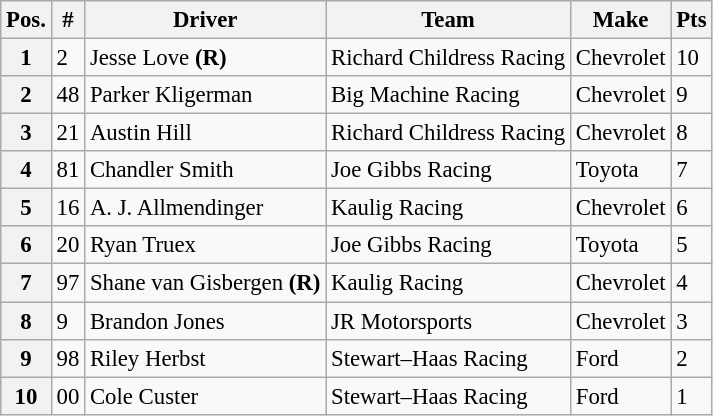<table class="wikitable" style="font-size:95%">
<tr>
<th>Pos.</th>
<th>#</th>
<th>Driver</th>
<th>Team</th>
<th>Make</th>
<th>Pts</th>
</tr>
<tr>
<th>1</th>
<td>2</td>
<td>Jesse Love <strong>(R)</strong></td>
<td>Richard Childress Racing</td>
<td>Chevrolet</td>
<td>10</td>
</tr>
<tr>
<th>2</th>
<td>48</td>
<td>Parker Kligerman</td>
<td>Big Machine Racing</td>
<td>Chevrolet</td>
<td>9</td>
</tr>
<tr>
<th>3</th>
<td>21</td>
<td>Austin Hill</td>
<td>Richard Childress Racing</td>
<td>Chevrolet</td>
<td>8</td>
</tr>
<tr>
<th>4</th>
<td>81</td>
<td>Chandler Smith</td>
<td>Joe Gibbs Racing</td>
<td>Toyota</td>
<td>7</td>
</tr>
<tr>
<th>5</th>
<td>16</td>
<td>A. J. Allmendinger</td>
<td>Kaulig Racing</td>
<td>Chevrolet</td>
<td>6</td>
</tr>
<tr>
<th>6</th>
<td>20</td>
<td>Ryan Truex</td>
<td>Joe Gibbs Racing</td>
<td>Toyota</td>
<td>5</td>
</tr>
<tr>
<th>7</th>
<td>97</td>
<td>Shane van Gisbergen <strong>(R)</strong></td>
<td>Kaulig Racing</td>
<td>Chevrolet</td>
<td>4</td>
</tr>
<tr>
<th>8</th>
<td>9</td>
<td>Brandon Jones</td>
<td>JR Motorsports</td>
<td>Chevrolet</td>
<td>3</td>
</tr>
<tr>
<th>9</th>
<td>98</td>
<td>Riley Herbst</td>
<td>Stewart–Haas Racing</td>
<td>Ford</td>
<td>2</td>
</tr>
<tr>
<th>10</th>
<td>00</td>
<td>Cole Custer</td>
<td>Stewart–Haas Racing</td>
<td>Ford</td>
<td>1</td>
</tr>
</table>
